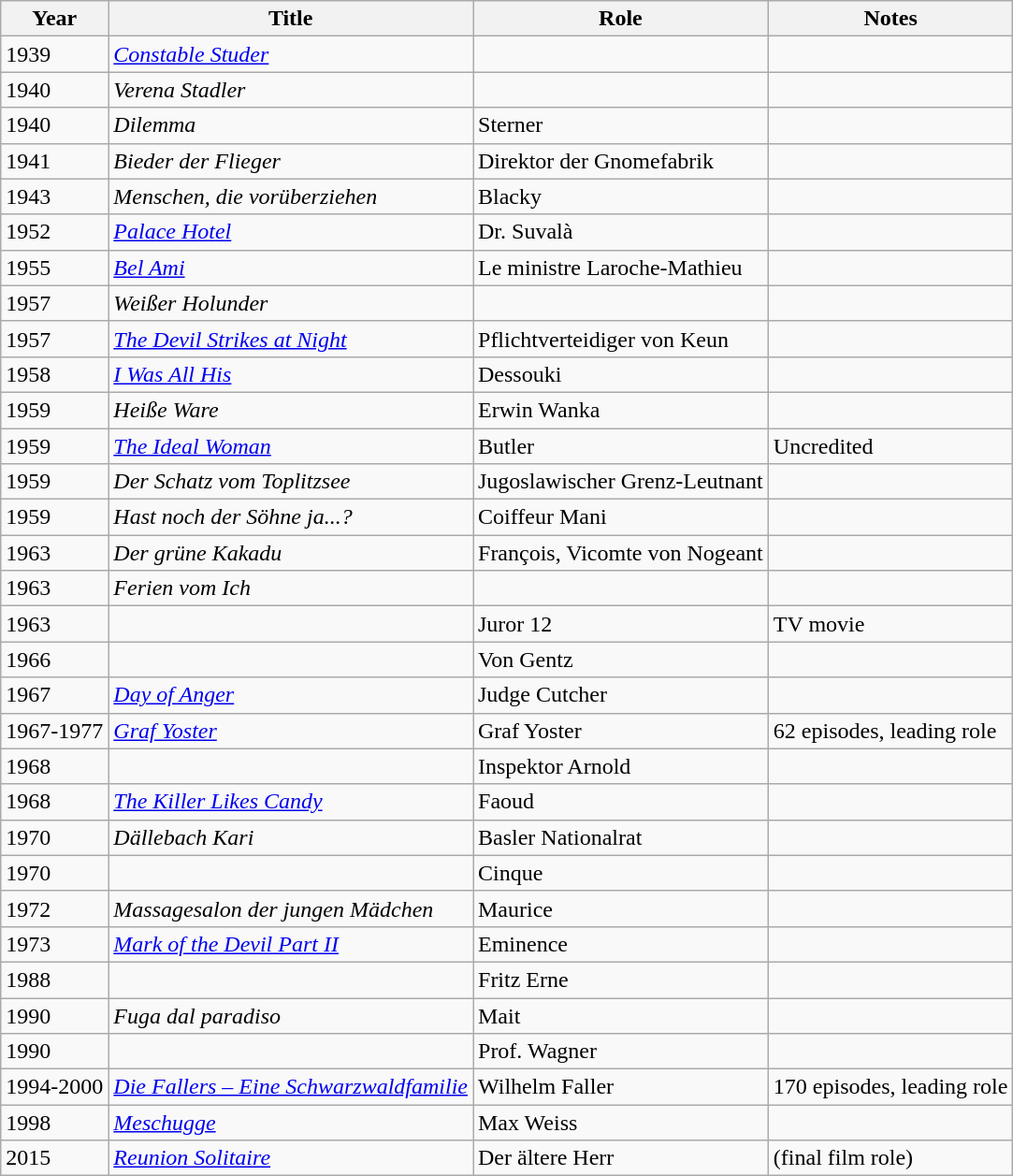<table class="wikitable">
<tr>
<th>Year</th>
<th>Title</th>
<th>Role</th>
<th>Notes</th>
</tr>
<tr>
<td>1939</td>
<td><em><a href='#'>Constable Studer</a></em></td>
<td></td>
<td></td>
</tr>
<tr>
<td>1940</td>
<td><em>Verena Stadler</em></td>
<td></td>
<td></td>
</tr>
<tr>
<td>1940</td>
<td><em>Dilemma</em></td>
<td>Sterner</td>
<td></td>
</tr>
<tr>
<td>1941</td>
<td><em>Bieder der Flieger</em></td>
<td>Direktor der Gnomefabrik</td>
<td></td>
</tr>
<tr>
<td>1943</td>
<td><em>Menschen, die vorüberziehen</em></td>
<td>Blacky</td>
<td></td>
</tr>
<tr>
<td>1952</td>
<td><em><a href='#'>Palace Hotel</a></em></td>
<td>Dr. Suvalà</td>
<td></td>
</tr>
<tr>
<td>1955</td>
<td><em><a href='#'>Bel Ami</a></em></td>
<td>Le ministre Laroche-Mathieu</td>
<td></td>
</tr>
<tr>
<td>1957</td>
<td><em>Weißer Holunder</em></td>
<td></td>
<td></td>
</tr>
<tr>
<td>1957</td>
<td><em><a href='#'>The Devil Strikes at Night</a></em></td>
<td>Pflichtverteidiger von Keun</td>
<td></td>
</tr>
<tr>
<td>1958</td>
<td><em><a href='#'>I Was All His</a></em></td>
<td>Dessouki</td>
<td></td>
</tr>
<tr>
<td>1959</td>
<td><em>Heiße Ware</em></td>
<td>Erwin Wanka</td>
<td></td>
</tr>
<tr>
<td>1959</td>
<td><em><a href='#'>The Ideal Woman</a></em></td>
<td>Butler</td>
<td>Uncredited</td>
</tr>
<tr>
<td>1959</td>
<td><em>Der Schatz vom Toplitzsee</em></td>
<td>Jugoslawischer Grenz-Leutnant</td>
<td></td>
</tr>
<tr>
<td>1959</td>
<td><em>Hast noch der Söhne ja...?</em></td>
<td>Coiffeur Mani</td>
<td></td>
</tr>
<tr>
<td>1963</td>
<td><em>Der grüne Kakadu</em></td>
<td>François, Vicomte von Nogeant</td>
<td></td>
</tr>
<tr>
<td>1963</td>
<td><em>Ferien vom Ich</em></td>
<td></td>
<td></td>
</tr>
<tr>
<td>1963</td>
<td><em></em></td>
<td>Juror 12</td>
<td>TV movie</td>
</tr>
<tr>
<td>1966</td>
<td><em></em></td>
<td>Von Gentz</td>
<td></td>
</tr>
<tr>
<td>1967</td>
<td><em><a href='#'>Day of Anger</a></em></td>
<td>Judge Cutcher</td>
<td></td>
</tr>
<tr>
<td>1967-1977</td>
<td><em><a href='#'>Graf Yoster</a></em></td>
<td>Graf Yoster</td>
<td>62 episodes, leading role</td>
</tr>
<tr>
<td>1968</td>
<td><em></em></td>
<td>Inspektor Arnold</td>
<td></td>
</tr>
<tr>
<td>1968</td>
<td><em><a href='#'>The Killer Likes Candy</a></em></td>
<td>Faoud</td>
<td></td>
</tr>
<tr>
<td>1970</td>
<td><em>Dällebach Kari</em></td>
<td>Basler Nationalrat</td>
<td></td>
</tr>
<tr>
<td>1970</td>
<td><em></em></td>
<td>Cinque</td>
<td></td>
</tr>
<tr>
<td>1972</td>
<td><em>Massagesalon der jungen Mädchen</em></td>
<td>Maurice</td>
<td></td>
</tr>
<tr>
<td>1973</td>
<td><em><a href='#'>Mark of the Devil Part II</a></em></td>
<td>Eminence</td>
<td></td>
</tr>
<tr>
<td>1988</td>
<td><em></em></td>
<td>Fritz Erne</td>
<td></td>
</tr>
<tr>
<td>1990</td>
<td><em>Fuga dal paradiso</em></td>
<td>Mait</td>
<td></td>
</tr>
<tr>
<td>1990</td>
<td><em></em></td>
<td>Prof. Wagner</td>
<td></td>
</tr>
<tr>
<td>1994-2000</td>
<td><em><a href='#'>Die Fallers – Eine Schwarzwaldfamilie</a></em></td>
<td>Wilhelm Faller</td>
<td>170 episodes, leading role</td>
</tr>
<tr>
<td>1998</td>
<td><em><a href='#'>Meschugge</a></em></td>
<td>Max Weiss</td>
<td></td>
</tr>
<tr>
<td>2015</td>
<td><em><a href='#'>Reunion Solitaire</a></em></td>
<td>Der ältere Herr</td>
<td>(final film role)</td>
</tr>
</table>
